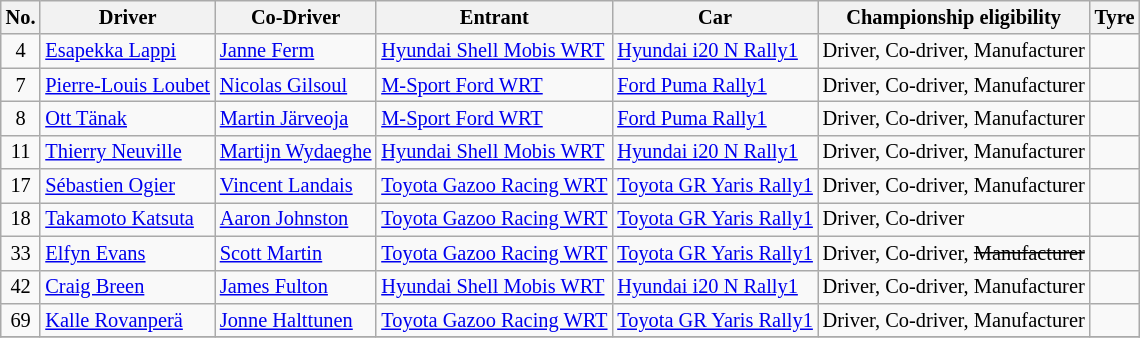<table class="wikitable" style="font-size: 85%;">
<tr>
<th>No.</th>
<th>Driver</th>
<th>Co-Driver</th>
<th>Entrant</th>
<th>Car</th>
<th>Championship eligibility</th>
<th>Tyre</th>
</tr>
<tr>
<td align="center">4</td>
<td> <a href='#'>Esapekka Lappi</a></td>
<td> <a href='#'>Janne Ferm</a></td>
<td> <a href='#'>Hyundai Shell Mobis WRT</a></td>
<td><a href='#'>Hyundai i20 N Rally1</a></td>
<td>Driver, Co-driver, Manufacturer</td>
<td align="center"></td>
</tr>
<tr>
<td align="center">7</td>
<td> <a href='#'>Pierre-Louis Loubet</a></td>
<td> <a href='#'>Nicolas Gilsoul</a></td>
<td> <a href='#'>M-Sport Ford WRT</a></td>
<td><a href='#'>Ford Puma Rally1</a></td>
<td>Driver, Co-driver, Manufacturer</td>
<td align="center"></td>
</tr>
<tr>
<td align="center">8</td>
<td> <a href='#'>Ott Tänak</a></td>
<td> <a href='#'>Martin Järveoja</a></td>
<td> <a href='#'>M-Sport Ford WRT</a></td>
<td><a href='#'>Ford Puma Rally1</a></td>
<td>Driver, Co-driver, Manufacturer</td>
<td align="center"></td>
</tr>
<tr>
<td align="center">11</td>
<td> <a href='#'>Thierry Neuville</a></td>
<td> <a href='#'>Martijn Wydaeghe</a></td>
<td> <a href='#'>Hyundai Shell Mobis WRT</a></td>
<td><a href='#'>Hyundai i20 N Rally1</a></td>
<td>Driver, Co-driver, Manufacturer</td>
<td align="center"></td>
</tr>
<tr>
<td align="center">17</td>
<td> <a href='#'>Sébastien Ogier</a></td>
<td> <a href='#'>Vincent Landais</a></td>
<td> <a href='#'>Toyota Gazoo Racing WRT</a></td>
<td><a href='#'>Toyota GR Yaris Rally1</a></td>
<td>Driver, Co-driver, Manufacturer</td>
<td align="center"></td>
</tr>
<tr>
<td align="center">18</td>
<td> <a href='#'>Takamoto Katsuta</a></td>
<td> <a href='#'>Aaron Johnston</a></td>
<td> <a href='#'>Toyota Gazoo Racing WRT</a></td>
<td><a href='#'>Toyota GR Yaris Rally1</a></td>
<td>Driver, Co-driver</td>
<td align="center"></td>
</tr>
<tr>
<td align="center">33</td>
<td> <a href='#'>Elfyn Evans</a></td>
<td> <a href='#'>Scott Martin</a></td>
<td> <a href='#'>Toyota Gazoo Racing WRT</a></td>
<td><a href='#'>Toyota GR Yaris Rally1</a></td>
<td>Driver, Co-driver, <del>Manufacturer</del></td>
<td align="center"></td>
</tr>
<tr>
<td align="center">42</td>
<td> <a href='#'>Craig Breen</a></td>
<td> <a href='#'>James Fulton</a></td>
<td> <a href='#'>Hyundai Shell Mobis WRT</a></td>
<td><a href='#'>Hyundai i20 N Rally1</a></td>
<td>Driver, Co-driver, Manufacturer</td>
<td></td>
</tr>
<tr>
<td align="center">69</td>
<td> <a href='#'>Kalle Rovanperä</a></td>
<td> <a href='#'>Jonne Halttunen</a></td>
<td> <a href='#'>Toyota Gazoo Racing WRT</a></td>
<td><a href='#'>Toyota GR Yaris Rally1</a></td>
<td>Driver, Co-driver, Manufacturer</td>
<td align="center"></td>
</tr>
<tr>
</tr>
</table>
